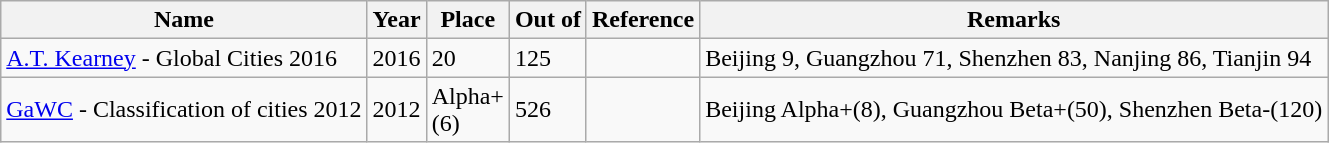<table class="wikitable">
<tr>
<th>Name</th>
<th>Year</th>
<th>Place</th>
<th>Out of</th>
<th>Reference</th>
<th>Remarks</th>
</tr>
<tr>
<td><a href='#'>A.T. Kearney</a> - Global Cities 2016</td>
<td>2016</td>
<td>20</td>
<td>125</td>
<td></td>
<td>Beijing 9, Guangzhou 71, Shenzhen 83, Nanjing 86, Tianjin 94</td>
</tr>
<tr>
<td><a href='#'>GaWC</a> - Classification of cities 2012</td>
<td>2012</td>
<td>Alpha+<br>(6)</td>
<td>526</td>
<td></td>
<td>Beijing Alpha+(8), Guangzhou Beta+(50), Shenzhen Beta-(120)</td>
</tr>
</table>
